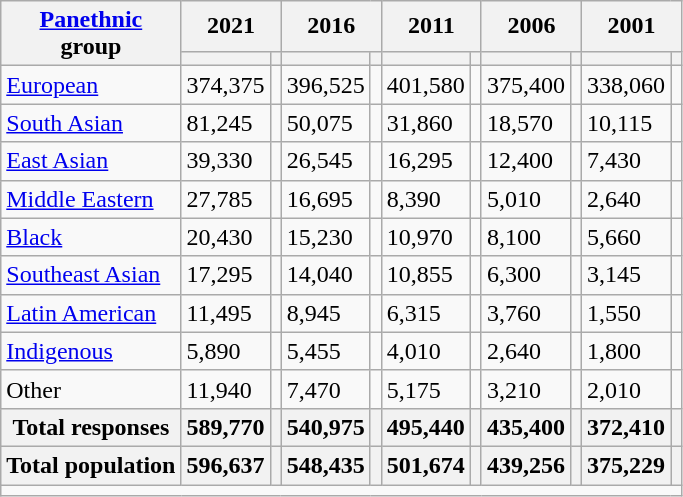<table class="wikitable collapsible sortable">
<tr>
<th rowspan="2"><a href='#'>Panethnic</a><br>group</th>
<th colspan="2">2021</th>
<th colspan="2">2016</th>
<th colspan="2">2011</th>
<th colspan="2">2006</th>
<th colspan="2">2001</th>
</tr>
<tr>
<th><a href='#'></a></th>
<th></th>
<th></th>
<th></th>
<th></th>
<th></th>
<th></th>
<th></th>
<th></th>
<th></th>
</tr>
<tr>
<td><a href='#'>European</a></td>
<td>374,375</td>
<td></td>
<td>396,525</td>
<td></td>
<td>401,580</td>
<td></td>
<td>375,400</td>
<td></td>
<td>338,060</td>
<td></td>
</tr>
<tr>
<td><a href='#'>South Asian</a></td>
<td>81,245</td>
<td></td>
<td>50,075</td>
<td></td>
<td>31,860</td>
<td></td>
<td>18,570</td>
<td></td>
<td>10,115</td>
<td></td>
</tr>
<tr>
<td><a href='#'>East Asian</a></td>
<td>39,330</td>
<td></td>
<td>26,545</td>
<td></td>
<td>16,295</td>
<td></td>
<td>12,400</td>
<td></td>
<td>7,430</td>
<td></td>
</tr>
<tr>
<td><a href='#'>Middle Eastern</a></td>
<td>27,785</td>
<td></td>
<td>16,695</td>
<td></td>
<td>8,390</td>
<td></td>
<td>5,010</td>
<td></td>
<td>2,640</td>
<td></td>
</tr>
<tr>
<td><a href='#'>Black</a></td>
<td>20,430</td>
<td></td>
<td>15,230</td>
<td></td>
<td>10,970</td>
<td></td>
<td>8,100</td>
<td></td>
<td>5,660</td>
<td></td>
</tr>
<tr>
<td><a href='#'>Southeast Asian</a></td>
<td>17,295</td>
<td></td>
<td>14,040</td>
<td></td>
<td>10,855</td>
<td></td>
<td>6,300</td>
<td></td>
<td>3,145</td>
<td></td>
</tr>
<tr>
<td><a href='#'>Latin American</a></td>
<td>11,495</td>
<td></td>
<td>8,945</td>
<td></td>
<td>6,315</td>
<td></td>
<td>3,760</td>
<td></td>
<td>1,550</td>
<td></td>
</tr>
<tr>
<td><a href='#'>Indigenous</a></td>
<td>5,890</td>
<td></td>
<td>5,455</td>
<td></td>
<td>4,010</td>
<td></td>
<td>2,640</td>
<td></td>
<td>1,800</td>
<td></td>
</tr>
<tr>
<td>Other</td>
<td>11,940</td>
<td></td>
<td>7,470</td>
<td></td>
<td>5,175</td>
<td></td>
<td>3,210</td>
<td></td>
<td>2,010</td>
<td></td>
</tr>
<tr>
<th>Total responses</th>
<th>589,770</th>
<th></th>
<th>540,975</th>
<th></th>
<th>495,440</th>
<th></th>
<th>435,400</th>
<th></th>
<th>372,410</th>
<th></th>
</tr>
<tr>
<th>Total population</th>
<th>596,637</th>
<th></th>
<th>548,435</th>
<th></th>
<th>501,674</th>
<th></th>
<th>439,256</th>
<th></th>
<th>375,229</th>
<th></th>
</tr>
<tr class="sortbottom">
<td colspan="15"></td>
</tr>
</table>
